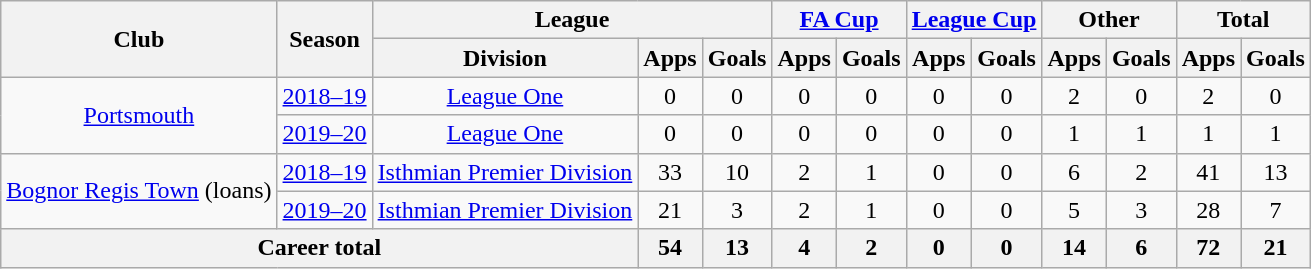<table class="wikitable" style="text-align: center;">
<tr>
<th rowspan="2">Club</th>
<th rowspan="2">Season</th>
<th colspan="3">League</th>
<th colspan="2"><a href='#'>FA Cup</a></th>
<th colspan="2"><a href='#'>League Cup</a></th>
<th colspan="2">Other</th>
<th colspan="2">Total</th>
</tr>
<tr>
<th>Division</th>
<th>Apps</th>
<th>Goals</th>
<th>Apps</th>
<th>Goals</th>
<th>Apps</th>
<th>Goals</th>
<th>Apps</th>
<th>Goals</th>
<th>Apps</th>
<th>Goals</th>
</tr>
<tr>
<td rowspan="2" valign="center"><a href='#'>Portsmouth</a></td>
<td><a href='#'>2018–19</a></td>
<td><a href='#'>League One</a></td>
<td>0</td>
<td>0</td>
<td>0</td>
<td>0</td>
<td>0</td>
<td>0</td>
<td>2</td>
<td>0</td>
<td>2</td>
<td>0</td>
</tr>
<tr>
<td><a href='#'>2019–20</a></td>
<td><a href='#'>League One</a></td>
<td>0</td>
<td>0</td>
<td>0</td>
<td>0</td>
<td>0</td>
<td>0</td>
<td>1</td>
<td>1</td>
<td>1</td>
<td>1</td>
</tr>
<tr>
<td rowspan="2" valign="center"><a href='#'>Bognor Regis Town</a> (loans)</td>
<td><a href='#'>2018–19</a></td>
<td><a href='#'>Isthmian Premier Division</a></td>
<td>33</td>
<td>10</td>
<td>2</td>
<td>1</td>
<td>0</td>
<td>0</td>
<td>6</td>
<td>2</td>
<td>41</td>
<td>13</td>
</tr>
<tr>
<td><a href='#'>2019–20</a></td>
<td><a href='#'>Isthmian Premier Division</a></td>
<td>21</td>
<td>3</td>
<td>2</td>
<td>1</td>
<td>0</td>
<td>0</td>
<td>5</td>
<td>3</td>
<td>28</td>
<td>7</td>
</tr>
<tr>
<th colspan="3">Career total</th>
<th>54</th>
<th>13</th>
<th>4</th>
<th>2</th>
<th>0</th>
<th>0</th>
<th>14</th>
<th>6</th>
<th>72</th>
<th>21</th>
</tr>
</table>
